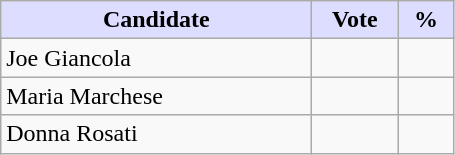<table class="wikitable">
<tr>
<th style="background:#ddf; width:200px;">Candidate</th>
<th style="background:#ddf; width:50px;">Vote</th>
<th style="background:#ddf; width:30px;">%</th>
</tr>
<tr>
<td>Joe Giancola</td>
<td></td>
<td></td>
</tr>
<tr>
<td>Maria Marchese</td>
<td></td>
<td></td>
</tr>
<tr>
<td>Donna Rosati</td>
<td></td>
<td></td>
</tr>
</table>
